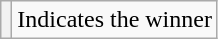<table class="wikitable">
<tr>
<th scope="row" style="text-align:center;" style="background:#FAEB86; height:20px; width:20px"></th>
<td>Indicates the winner</td>
</tr>
</table>
